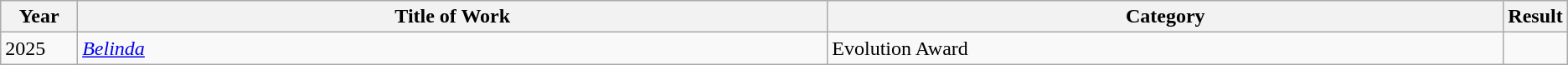<table class="wikitable" style="table-layout: fixed;">
<tr>
<th style="width:5%;">Year</th>
<th style="width:50%;">Title of Work</th>
<th style="width:50%;">Category</th>
<th style="width:10%;">Result</th>
</tr>
<tr>
<td>2025</td>
<td><em><a href='#'> Belinda</a></em></td>
<td>Evolution Award</td>
<td></td>
</tr>
</table>
